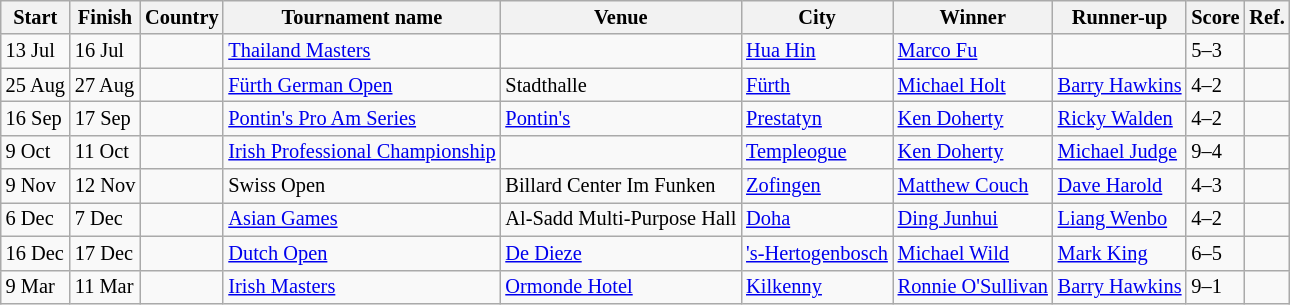<table class="wikitable sortable" style="font-size: 85%">
<tr>
<th>Start</th>
<th>Finish</th>
<th>Country</th>
<th>Tournament name</th>
<th>Venue</th>
<th>City</th>
<th>Winner</th>
<th>Runner-up</th>
<th>Score</th>
<th>Ref.</th>
</tr>
<tr>
<td>13 Jul</td>
<td>16 Jul</td>
<td></td>
<td><a href='#'>Thailand Masters</a></td>
<td></td>
<td><a href='#'>Hua Hin</a></td>
<td> <a href='#'>Marco Fu</a></td>
<td></td>
<td>5–3</td>
<td></td>
</tr>
<tr>
<td>25 Aug</td>
<td>27 Aug</td>
<td></td>
<td><a href='#'>Fürth German Open</a></td>
<td>Stadthalle</td>
<td><a href='#'>Fürth</a></td>
<td> <a href='#'>Michael Holt</a></td>
<td> <a href='#'>Barry Hawkins</a></td>
<td>4–2</td>
<td></td>
</tr>
<tr>
<td>16 Sep</td>
<td>17 Sep</td>
<td></td>
<td><a href='#'>Pontin's Pro Am Series</a></td>
<td><a href='#'>Pontin's</a></td>
<td><a href='#'>Prestatyn</a></td>
<td> <a href='#'>Ken Doherty</a></td>
<td> <a href='#'>Ricky Walden</a></td>
<td>4–2</td>
<td></td>
</tr>
<tr>
<td>9 Oct</td>
<td>11 Oct</td>
<td></td>
<td><a href='#'>Irish Professional Championship</a></td>
<td></td>
<td><a href='#'>Templeogue</a></td>
<td> <a href='#'>Ken Doherty</a></td>
<td> <a href='#'>Michael Judge</a></td>
<td>9–4</td>
<td></td>
</tr>
<tr>
<td>9 Nov</td>
<td>12 Nov</td>
<td></td>
<td>Swiss Open</td>
<td>Billard Center Im Funken</td>
<td><a href='#'>Zofingen</a></td>
<td> <a href='#'>Matthew Couch</a></td>
<td> <a href='#'>Dave Harold</a></td>
<td>4–3</td>
<td></td>
</tr>
<tr>
<td>6 Dec</td>
<td>7 Dec</td>
<td></td>
<td><a href='#'>Asian Games</a></td>
<td>Al-Sadd Multi-Purpose Hall</td>
<td><a href='#'>Doha</a></td>
<td> <a href='#'>Ding Junhui</a></td>
<td> <a href='#'>Liang Wenbo</a></td>
<td>4–2</td>
<td></td>
</tr>
<tr>
<td>16 Dec</td>
<td>17 Dec</td>
<td></td>
<td><a href='#'>Dutch Open</a></td>
<td><a href='#'>De Dieze</a></td>
<td><a href='#'>'s-Hertogenbosch</a></td>
<td> <a href='#'>Michael Wild</a></td>
<td> <a href='#'>Mark King</a></td>
<td>6–5</td>
<td></td>
</tr>
<tr>
<td>9 Mar</td>
<td>11 Mar</td>
<td></td>
<td><a href='#'>Irish Masters</a></td>
<td><a href='#'>Ormonde Hotel</a></td>
<td><a href='#'>Kilkenny</a></td>
<td> <a href='#'>Ronnie O'Sullivan</a></td>
<td> <a href='#'>Barry Hawkins</a></td>
<td>9–1</td>
<td></td>
</tr>
</table>
